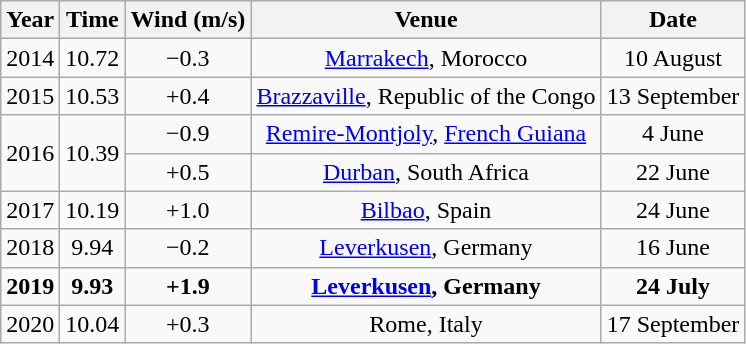<table class="wikitable sortable" style=text-align:center>
<tr>
<th>Year</th>
<th>Time</th>
<th>Wind (m/s)</th>
<th>Venue</th>
<th>Date</th>
</tr>
<tr>
<td>2014</td>
<td>10.72</td>
<td>−0.3</td>
<td><a href='#'>Marrakech</a>, Morocco</td>
<td>10 August</td>
</tr>
<tr>
<td>2015</td>
<td>10.53</td>
<td>+0.4</td>
<td><a href='#'>Brazzaville</a>, Republic of the Congo</td>
<td>13 September</td>
</tr>
<tr>
<td rowspan=2>2016</td>
<td rowspan=2>10.39</td>
<td>−0.9</td>
<td><a href='#'>Remire-Montjoly</a>, <a href='#'>French Guiana</a></td>
<td>4 June</td>
</tr>
<tr>
<td>+0.5</td>
<td><a href='#'>Durban</a>, South Africa</td>
<td>22 June</td>
</tr>
<tr>
<td>2017</td>
<td>10.19</td>
<td>+1.0</td>
<td><a href='#'>Bilbao</a>, Spain</td>
<td>24 June</td>
</tr>
<tr>
<td>2018</td>
<td>9.94</td>
<td>−0.2</td>
<td><a href='#'>Leverkusen</a>, Germany</td>
<td>16 June</td>
</tr>
<tr>
<td><strong>2019</strong></td>
<td><strong>9.93</strong></td>
<td><strong>+1.9</strong></td>
<td><strong><a href='#'>Leverkusen</a>, Germany</strong></td>
<td><strong>24 July</strong></td>
</tr>
<tr>
<td>2020</td>
<td>10.04</td>
<td>+0.3</td>
<td>Rome, Italy</td>
<td>17 September</td>
</tr>
</table>
